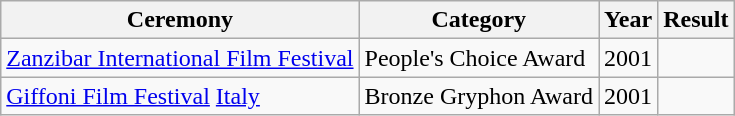<table class="wikitable" >
<tr>
<th>Ceremony</th>
<th>Category</th>
<th>Year</th>
<th>Result</th>
</tr>
<tr>
<td><a href='#'>Zanzibar International Film Festival</a></td>
<td>People's Choice Award</td>
<td>2001</td>
<td></td>
</tr>
<tr>
<td><a href='#'>Giffoni Film Festival</a> <a href='#'>Italy</a></td>
<td>Bronze Gryphon Award</td>
<td>2001</td>
<td></td>
</tr>
</table>
